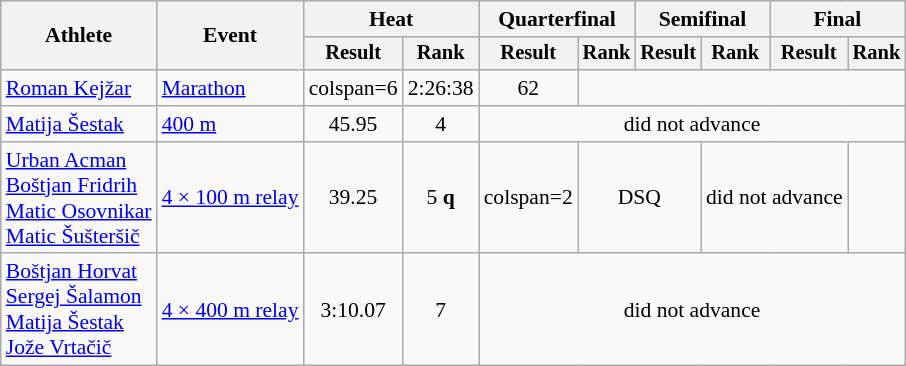<table class="wikitable" style="font-size:90%">
<tr>
<th rowspan="2">Athlete</th>
<th rowspan="2">Event</th>
<th colspan="2">Heat</th>
<th colspan="2">Quarterfinal</th>
<th colspan="2">Semifinal</th>
<th colspan="2">Final</th>
</tr>
<tr style="font-size:95%">
<th>Result</th>
<th>Rank</th>
<th>Result</th>
<th>Rank</th>
<th>Result</th>
<th>Rank</th>
<th>Result</th>
<th>Rank</th>
</tr>
<tr align=center>
<td align=left><a href='#'>Roman Kejžar</a></td>
<td align=left><a href='#'>Marathon</a></td>
<td>colspan=6 </td>
<td>2:26:38</td>
<td>62</td>
</tr>
<tr align=center>
<td align=left><a href='#'>Matija Šestak</a></td>
<td align=left><a href='#'>400 m</a></td>
<td>45.95</td>
<td>4</td>
<td colspan=6>did not advance</td>
</tr>
<tr align=center>
<td align=left><a href='#'>Urban Acman</a><br><a href='#'>Boštjan Fridrih</a><br><a href='#'>Matic Osovnikar</a><br><a href='#'>Matic Šušteršič</a></td>
<td align=left><a href='#'>4 × 100 m relay</a></td>
<td>39.25</td>
<td>5 <strong>q</strong></td>
<td>colspan=2 </td>
<td colspan=2>DSQ</td>
<td colspan=2>did not advance</td>
</tr>
<tr align=center>
<td align=left><a href='#'>Boštjan Horvat</a><br><a href='#'>Sergej Šalamon</a><br><a href='#'>Matija Šestak</a><br><a href='#'>Jože Vrtačič</a></td>
<td align=left><a href='#'>4 × 400 m relay</a></td>
<td>3:10.07</td>
<td>7</td>
<td colspan=6>did not advance</td>
</tr>
</table>
